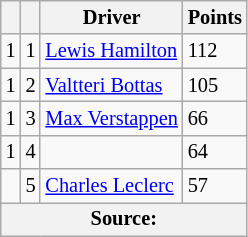<table class="wikitable" style="font-size: 85%;">
<tr>
<th></th>
<th></th>
<th>Driver</th>
<th>Points</th>
</tr>
<tr>
<td align="left"> 1</td>
<td align="center">1</td>
<td> <a href='#'>Lewis Hamilton</a></td>
<td align="left">112</td>
</tr>
<tr>
<td align="left"> 1</td>
<td align="center">2</td>
<td> <a href='#'>Valtteri Bottas</a></td>
<td align="left">105</td>
</tr>
<tr>
<td align="left"> 1</td>
<td align="center">3</td>
<td> <a href='#'>Max Verstappen</a></td>
<td align="left">66</td>
</tr>
<tr>
<td align="left"> 1</td>
<td align="center">4</td>
<td></td>
<td>64</td>
</tr>
<tr>
<td align="left"></td>
<td align="center">5</td>
<td> <a href='#'>Charles Leclerc</a></td>
<td>57</td>
</tr>
<tr>
<th colspan=4>Source:</th>
</tr>
</table>
